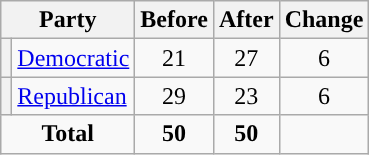<table class="wikitable" style="text-align:center;">
<tr>
<th colspan="2">Party</th>
<th>Before</th>
<th>After</th>
<th>Change</th>
</tr>
<tr>
<th style="background-color:"></th>
<td style="text-align:left;"><a href='#'>Democratic</a></td>
<td>21</td>
<td>27</td>
<td> 6</td>
</tr>
<tr>
<th style="background-color:"></th>
<td style="text-align:left;"><a href='#'>Republican</a></td>
<td>29</td>
<td>23</td>
<td> 6</td>
</tr>
<tr>
<td colspan="2"><strong>Total</strong></td>
<td><strong>50</strong></td>
<td><strong>50</strong></td>
<td></td>
</tr>
</table>
